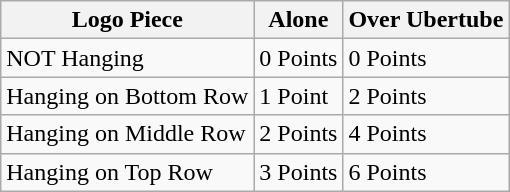<table class="wikitable sortable">
<tr>
<th>Logo Piece</th>
<th>Alone</th>
<th>Over Ubertube</th>
</tr>
<tr>
<td>NOT Hanging</td>
<td>0 Points</td>
<td>0 Points</td>
</tr>
<tr>
<td>Hanging on Bottom Row</td>
<td>1 Point</td>
<td>2 Points</td>
</tr>
<tr>
<td>Hanging on Middle Row</td>
<td>2 Points</td>
<td>4 Points</td>
</tr>
<tr>
<td>Hanging on Top Row</td>
<td>3 Points</td>
<td>6 Points</td>
</tr>
</table>
